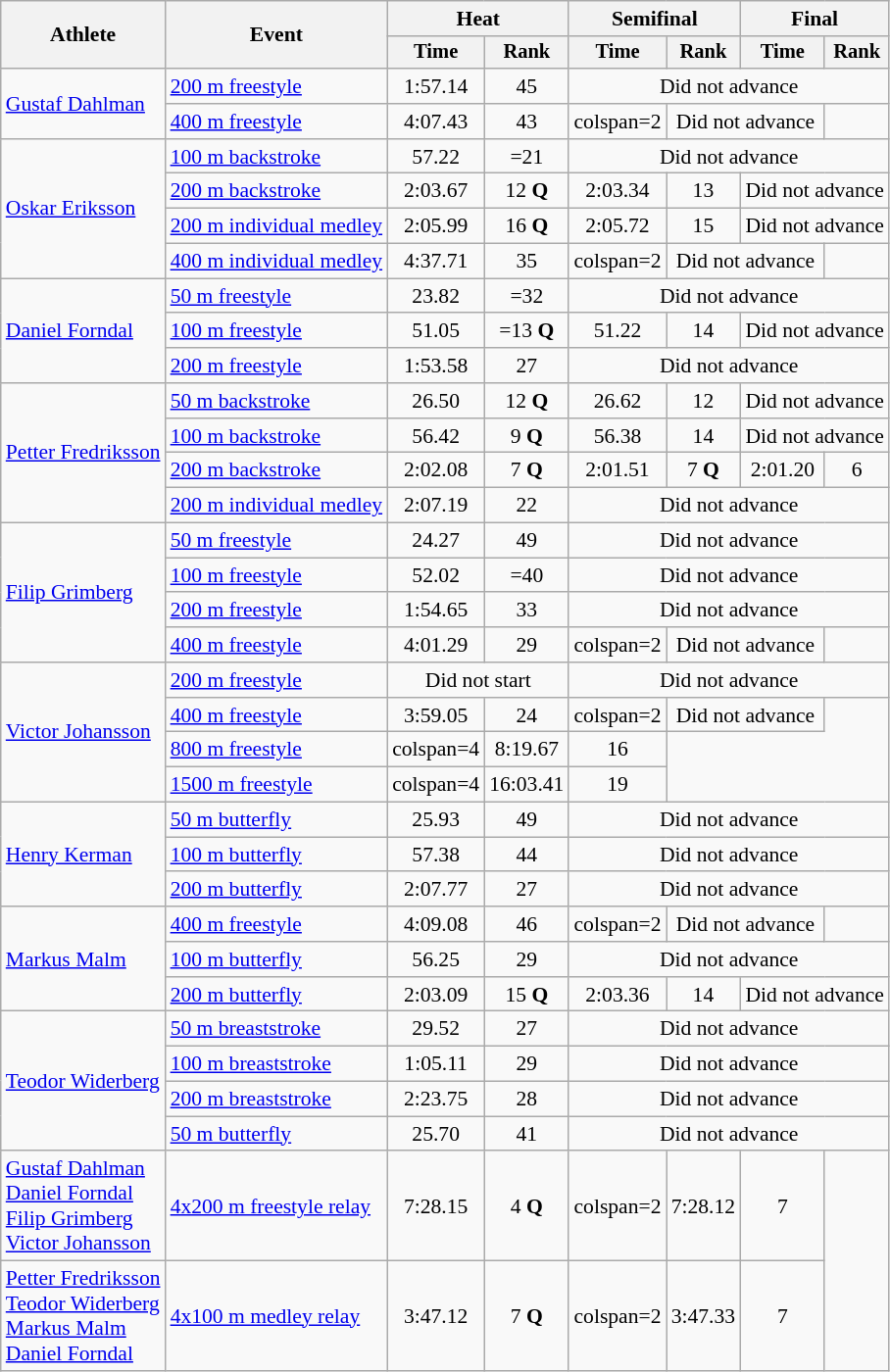<table class=wikitable style="font-size:90%">
<tr>
<th rowspan="2">Athlete</th>
<th rowspan="2">Event</th>
<th colspan="2">Heat</th>
<th colspan="2">Semifinal</th>
<th colspan="2">Final</th>
</tr>
<tr style="font-size:95%">
<th>Time</th>
<th>Rank</th>
<th>Time</th>
<th>Rank</th>
<th>Time</th>
<th>Rank</th>
</tr>
<tr align=center>
<td align=left rowspan=2><a href='#'>Gustaf Dahlman</a></td>
<td align=left><a href='#'>200 m freestyle</a></td>
<td>1:57.14</td>
<td>45</td>
<td colspan=4>Did not advance</td>
</tr>
<tr align=center>
<td align=left><a href='#'>400 m freestyle</a></td>
<td>4:07.43</td>
<td>43</td>
<td>colspan=2 </td>
<td colspan=2>Did not advance</td>
</tr>
<tr align=center>
<td align=left rowspan=4><a href='#'>Oskar Eriksson</a></td>
<td align=left><a href='#'>100 m backstroke</a></td>
<td>57.22</td>
<td>=21</td>
<td colspan=4>Did not advance</td>
</tr>
<tr align=center>
<td align=left><a href='#'>200 m backstroke</a></td>
<td>2:03.67</td>
<td>12 <strong>Q</strong></td>
<td>2:03.34</td>
<td>13</td>
<td colspan=2>Did not advance</td>
</tr>
<tr align=center>
<td align=left><a href='#'>200 m individual medley</a></td>
<td>2:05.99</td>
<td>16 <strong>Q</strong></td>
<td>2:05.72</td>
<td>15</td>
<td colspan=2>Did not advance</td>
</tr>
<tr align=center>
<td align=left><a href='#'>400 m individual medley</a></td>
<td>4:37.71</td>
<td>35</td>
<td>colspan=2 </td>
<td colspan=2>Did not advance</td>
</tr>
<tr align=center>
<td align=left rowspan=3><a href='#'>Daniel Forndal</a></td>
<td align=left><a href='#'>50 m freestyle</a></td>
<td>23.82</td>
<td>=32</td>
<td colspan=4>Did not advance</td>
</tr>
<tr align=center>
<td align=left><a href='#'>100 m freestyle</a></td>
<td>51.05</td>
<td>=13 <strong>Q</strong></td>
<td>51.22</td>
<td>14</td>
<td colspan=2>Did not advance</td>
</tr>
<tr align=center>
<td align=left><a href='#'>200 m freestyle</a></td>
<td>1:53.58</td>
<td>27</td>
<td colspan=4>Did not advance</td>
</tr>
<tr align=center>
<td align=left rowspan=4><a href='#'>Petter Fredriksson</a></td>
<td align=left><a href='#'>50 m backstroke</a></td>
<td>26.50</td>
<td>12 <strong>Q</strong></td>
<td>26.62</td>
<td>12</td>
<td colspan=2>Did not advance</td>
</tr>
<tr align=center>
<td align=left><a href='#'>100 m backstroke</a></td>
<td>56.42</td>
<td>9 <strong>Q</strong></td>
<td>56.38</td>
<td>14</td>
<td colspan=2>Did not advance</td>
</tr>
<tr align=center>
<td align=left><a href='#'>200 m backstroke</a></td>
<td>2:02.08</td>
<td>7 <strong>Q</strong></td>
<td>2:01.51</td>
<td>7 <strong>Q</strong></td>
<td>2:01.20</td>
<td>6</td>
</tr>
<tr align=center>
<td align=left><a href='#'>200 m individual medley</a></td>
<td>2:07.19</td>
<td>22</td>
<td colspan=4>Did not advance</td>
</tr>
<tr align=center>
<td align=left rowspan=4><a href='#'>Filip Grimberg</a></td>
<td align=left><a href='#'>50 m freestyle</a></td>
<td>24.27</td>
<td>49</td>
<td colspan=4>Did not advance</td>
</tr>
<tr align=center>
<td align=left><a href='#'>100 m freestyle</a></td>
<td>52.02</td>
<td>=40</td>
<td colspan=4>Did not advance</td>
</tr>
<tr align=center>
<td align=left><a href='#'>200 m freestyle</a></td>
<td>1:54.65</td>
<td>33</td>
<td colspan=4>Did not advance</td>
</tr>
<tr align=center>
<td align=left><a href='#'>400 m freestyle</a></td>
<td>4:01.29</td>
<td>29</td>
<td>colspan=2 </td>
<td colspan=2>Did not advance</td>
</tr>
<tr align=center>
<td align=left rowspan=4><a href='#'>Victor Johansson</a></td>
<td align=left><a href='#'>200 m freestyle</a></td>
<td colspan=2>Did not start</td>
<td colspan=4>Did not advance</td>
</tr>
<tr align=center>
<td align=left><a href='#'>400 m freestyle</a></td>
<td>3:59.05</td>
<td>24</td>
<td>colspan=2 </td>
<td colspan=2>Did not advance</td>
</tr>
<tr align=center>
<td align=left><a href='#'>800 m freestyle</a></td>
<td>colspan=4 </td>
<td>8:19.67</td>
<td>16</td>
</tr>
<tr align=center>
<td align=left><a href='#'>1500 m freestyle</a></td>
<td>colspan=4 </td>
<td>16:03.41</td>
<td>19</td>
</tr>
<tr align=center>
<td align=left rowspan=3><a href='#'>Henry Kerman</a></td>
<td align=left><a href='#'>50 m butterfly</a></td>
<td>25.93</td>
<td>49</td>
<td colspan=4>Did not advance</td>
</tr>
<tr align=center>
<td align=left><a href='#'>100 m butterfly</a></td>
<td>57.38</td>
<td>44</td>
<td colspan=4>Did not advance</td>
</tr>
<tr align=center>
<td align=left><a href='#'>200 m butterfly</a></td>
<td>2:07.77</td>
<td>27</td>
<td colspan=4>Did not advance</td>
</tr>
<tr align=center>
<td align=left rowspan=3><a href='#'>Markus Malm</a></td>
<td align=left><a href='#'>400 m freestyle</a></td>
<td>4:09.08</td>
<td>46</td>
<td>colspan=2 </td>
<td colspan=2>Did not advance</td>
</tr>
<tr align=center>
<td align=left><a href='#'>100 m butterfly</a></td>
<td>56.25</td>
<td>29</td>
<td colspan=4>Did not advance</td>
</tr>
<tr align=center>
<td align=left><a href='#'>200 m butterfly</a></td>
<td>2:03.09</td>
<td>15 <strong>Q</strong></td>
<td>2:03.36</td>
<td>14</td>
<td colspan=2>Did not advance</td>
</tr>
<tr align=center>
<td align=left rowspan=4><a href='#'>Teodor Widerberg</a></td>
<td align=left><a href='#'>50 m breaststroke</a></td>
<td>29.52</td>
<td>27</td>
<td colspan=4>Did not advance</td>
</tr>
<tr align=center>
<td align=left><a href='#'>100 m breaststroke</a></td>
<td>1:05.11</td>
<td>29</td>
<td colspan=4>Did not advance</td>
</tr>
<tr align=center>
<td align=left><a href='#'>200 m breaststroke</a></td>
<td>2:23.75</td>
<td>28</td>
<td colspan=4>Did not advance</td>
</tr>
<tr align=center>
<td align=left><a href='#'>50 m butterfly</a></td>
<td>25.70</td>
<td>41</td>
<td colspan=4>Did not advance</td>
</tr>
<tr align=center>
<td align=left><a href='#'>Gustaf Dahlman</a><br><a href='#'>Daniel Forndal</a><br><a href='#'>Filip Grimberg</a><br><a href='#'>Victor Johansson</a></td>
<td align=left><a href='#'>4x200 m freestyle relay</a></td>
<td>7:28.15</td>
<td>4 <strong>Q</strong></td>
<td>colspan=2 </td>
<td>7:28.12</td>
<td>7</td>
</tr>
<tr align=center>
<td align=left><a href='#'>Petter Fredriksson</a><br><a href='#'>Teodor Widerberg</a><br><a href='#'>Markus Malm</a><br><a href='#'>Daniel Forndal</a></td>
<td align=left><a href='#'>4x100 m medley relay</a></td>
<td>3:47.12</td>
<td>7 <strong>Q</strong></td>
<td>colspan=2 </td>
<td>3:47.33</td>
<td>7</td>
</tr>
</table>
